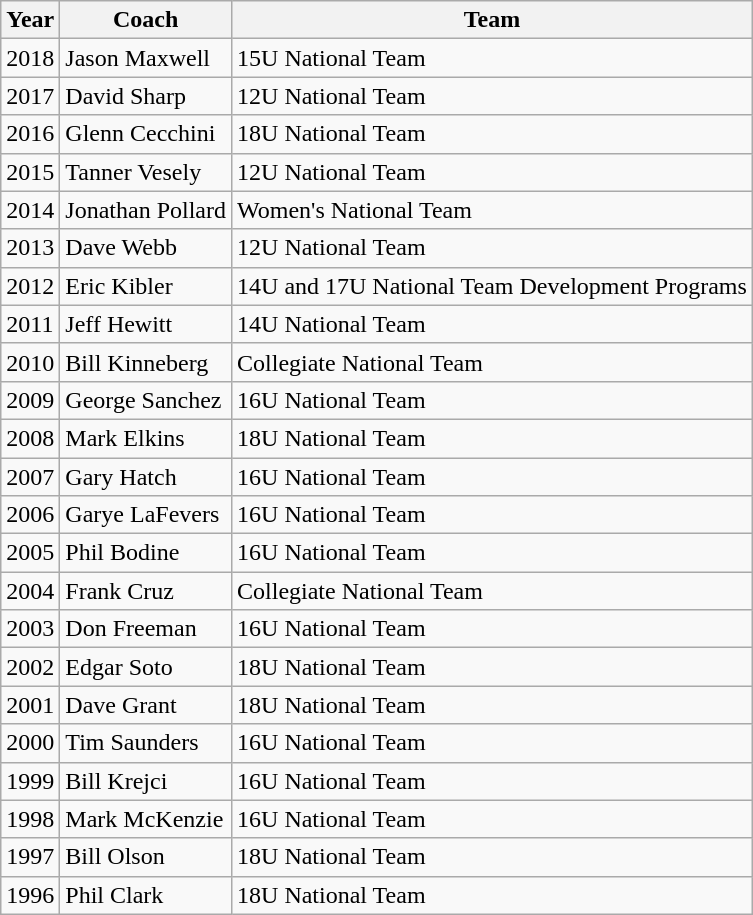<table class="wikitable">
<tr>
<th>Year</th>
<th>Coach</th>
<th>Team</th>
</tr>
<tr>
<td>2018</td>
<td>Jason Maxwell</td>
<td>15U National Team</td>
</tr>
<tr>
<td>2017</td>
<td>David Sharp</td>
<td>12U National Team</td>
</tr>
<tr>
<td>2016</td>
<td>Glenn Cecchini</td>
<td>18U National Team</td>
</tr>
<tr>
<td>2015</td>
<td>Tanner Vesely</td>
<td>12U National Team</td>
</tr>
<tr>
<td>2014</td>
<td>Jonathan Pollard</td>
<td>Women's National Team</td>
</tr>
<tr>
<td>2013</td>
<td>Dave Webb</td>
<td>12U National Team</td>
</tr>
<tr>
<td>2012</td>
<td>Eric Kibler</td>
<td>14U and 17U National Team Development Programs</td>
</tr>
<tr>
<td>2011</td>
<td>Jeff Hewitt</td>
<td>14U National Team</td>
</tr>
<tr>
<td>2010</td>
<td>Bill Kinneberg</td>
<td>Collegiate National Team</td>
</tr>
<tr>
<td>2009</td>
<td>George Sanchez</td>
<td>16U National Team</td>
</tr>
<tr>
<td>2008</td>
<td>Mark Elkins</td>
<td>18U National Team</td>
</tr>
<tr>
<td>2007</td>
<td>Gary Hatch</td>
<td>16U National Team</td>
</tr>
<tr>
<td>2006</td>
<td>Garye LaFevers</td>
<td>16U National Team</td>
</tr>
<tr>
<td>2005</td>
<td>Phil Bodine</td>
<td>16U National Team</td>
</tr>
<tr>
<td>2004</td>
<td>Frank Cruz</td>
<td>Collegiate National Team</td>
</tr>
<tr>
<td>2003</td>
<td>Don Freeman</td>
<td>16U National Team</td>
</tr>
<tr>
<td>2002</td>
<td>Edgar Soto</td>
<td>18U National Team</td>
</tr>
<tr>
<td>2001</td>
<td>Dave Grant</td>
<td>18U National Team</td>
</tr>
<tr>
<td>2000</td>
<td>Tim Saunders</td>
<td>16U National Team</td>
</tr>
<tr>
<td>1999</td>
<td>Bill Krejci</td>
<td>16U National Team</td>
</tr>
<tr>
<td>1998</td>
<td>Mark McKenzie</td>
<td>16U National Team</td>
</tr>
<tr>
<td>1997</td>
<td>Bill Olson</td>
<td>18U National Team</td>
</tr>
<tr>
<td>1996</td>
<td>Phil Clark</td>
<td>18U National Team</td>
</tr>
</table>
